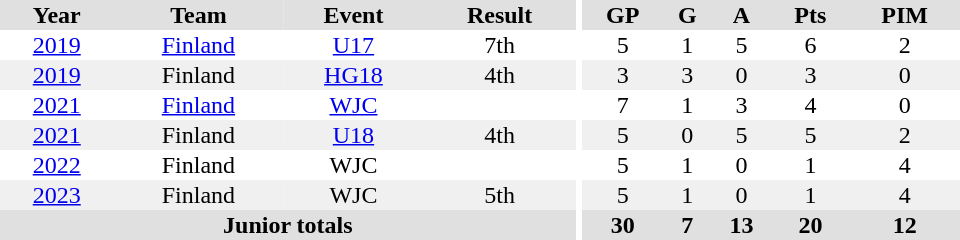<table border="0" cellpadding="1" cellspacing="0" ID="Table3" style="text-align:center; width:40em">
<tr ALIGN="center" bgcolor="#e0e0e0">
<th>Year</th>
<th>Team</th>
<th>Event</th>
<th>Result</th>
<th rowspan="99" bgcolor="#ffffff"></th>
<th>GP</th>
<th>G</th>
<th>A</th>
<th>Pts</th>
<th>PIM</th>
</tr>
<tr>
<td><a href='#'>2019</a></td>
<td><a href='#'>Finland</a></td>
<td><a href='#'>U17</a></td>
<td>7th</td>
<td>5</td>
<td>1</td>
<td>5</td>
<td>6</td>
<td>2</td>
</tr>
<tr bgcolor="#f0f0f0">
<td><a href='#'>2019</a></td>
<td>Finland</td>
<td><a href='#'>HG18</a></td>
<td>4th</td>
<td>3</td>
<td>3</td>
<td>0</td>
<td>3</td>
<td>0</td>
</tr>
<tr>
<td><a href='#'>2021</a></td>
<td><a href='#'>Finland</a></td>
<td><a href='#'>WJC</a></td>
<td></td>
<td>7</td>
<td>1</td>
<td>3</td>
<td>4</td>
<td>0</td>
</tr>
<tr bgcolor="#f0f0f0">
<td><a href='#'>2021</a></td>
<td>Finland</td>
<td><a href='#'>U18</a></td>
<td>4th</td>
<td>5</td>
<td>0</td>
<td>5</td>
<td>5</td>
<td>2</td>
</tr>
<tr>
<td><a href='#'>2022</a></td>
<td>Finland</td>
<td>WJC</td>
<td></td>
<td>5</td>
<td>1</td>
<td>0</td>
<td>1</td>
<td>4</td>
</tr>
<tr bgcolor="#f0f0f0">
<td><a href='#'>2023</a></td>
<td>Finland</td>
<td>WJC</td>
<td>5th</td>
<td>5</td>
<td>1</td>
<td>0</td>
<td>1</td>
<td>4</td>
</tr>
<tr ALIGN="center" bgcolor="#e0e0e0">
<th colspan=4>Junior totals</th>
<th>30</th>
<th>7</th>
<th>13</th>
<th>20</th>
<th>12</th>
</tr>
</table>
